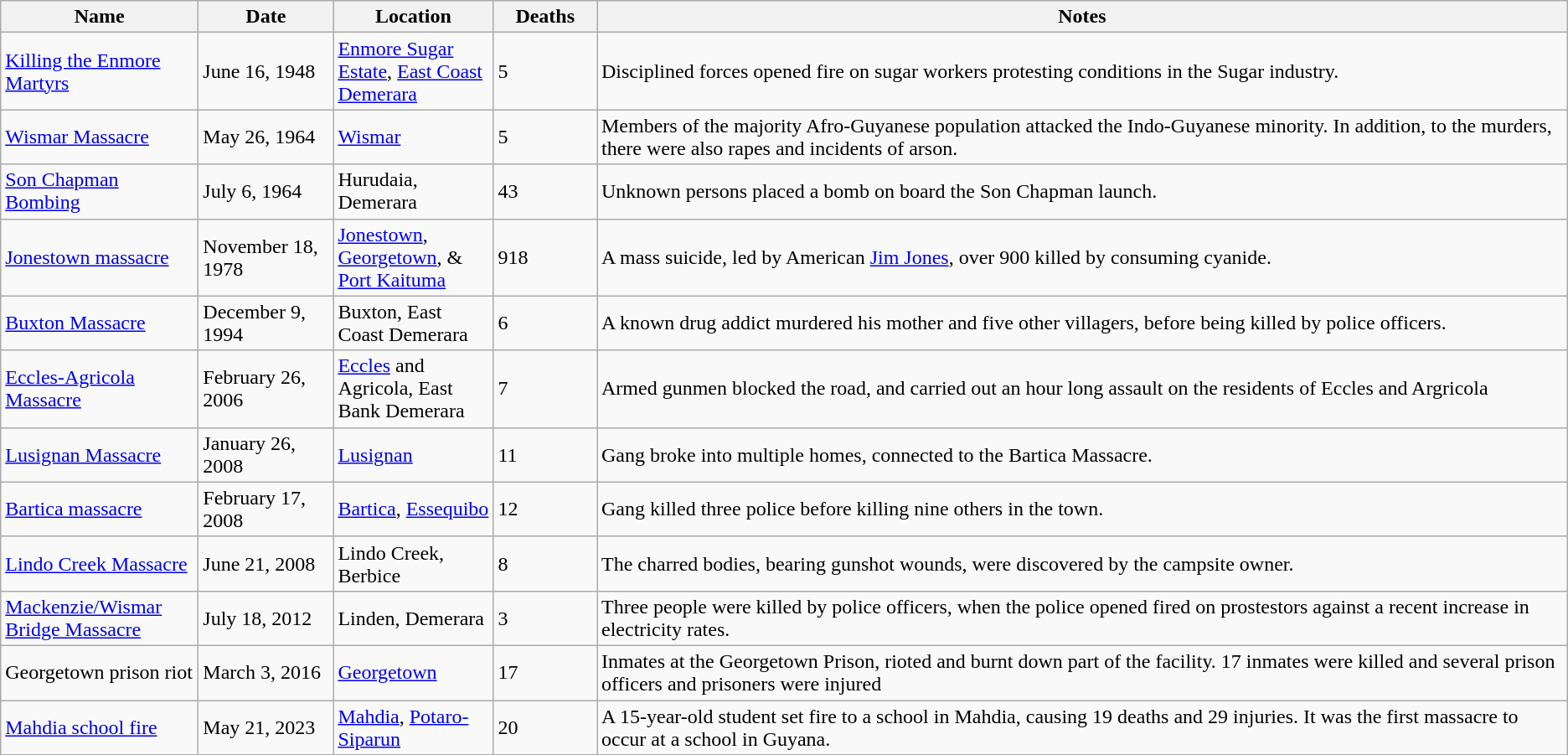<table class="sortable wikitable">
<tr>
<th style="width:150px;">Name</th>
<th style="width:100px;">Date</th>
<th style="width:120px;">Location</th>
<th style="width:75px;">Deaths</th>
<th class="unsortable">Notes</th>
</tr>
<tr>
<td><a href='#'>Killing the Enmore Martyrs</a></td>
<td>June 16, 1948</td>
<td><a href='#'>Enmore Sugar Estate</a>, <a href='#'>East Coast Demerara</a></td>
<td>5</td>
<td>Disciplined forces opened fire on sugar workers protesting conditions in the Sugar industry.</td>
</tr>
<tr>
<td><a href='#'>Wismar Massacre</a></td>
<td>May 26, 1964</td>
<td><a href='#'>Wismar</a></td>
<td>5</td>
<td>Members of the majority Afro-Guyanese population attacked the Indo-Guyanese minority. In addition, to the murders, there were also rapes and incidents of arson.</td>
</tr>
<tr>
<td><a href='#'>Son Chapman Bombing</a></td>
<td>July 6, 1964</td>
<td>Hurudaia, Demerara</td>
<td>43</td>
<td>Unknown persons placed a bomb on board the Son Chapman launch.</td>
</tr>
<tr>
<td><a href='#'>Jonestown massacre</a></td>
<td>November 18, 1978</td>
<td><a href='#'>Jonestown</a>, <a href='#'>Georgetown</a>, & <a href='#'>Port Kaituma</a></td>
<td>918</td>
<td>A mass suicide, led by American <a href='#'>Jim Jones</a>, over 900 killed by consuming cyanide.</td>
</tr>
<tr>
<td><a href='#'>Buxton Massacre</a></td>
<td>December 9, 1994</td>
<td>Buxton, East Coast Demerara</td>
<td>6</td>
<td>A known drug addict murdered his mother and five other villagers, before being killed by police officers.</td>
</tr>
<tr>
<td><a href='#'>Eccles-Agricola Massacre</a></td>
<td>February 26, 2006</td>
<td><a href='#'>Eccles</a> and Agricola, East Bank Demerara</td>
<td>7</td>
<td>Armed gunmen blocked the road, and carried out an hour long assault on the residents of Eccles and Argricola</td>
</tr>
<tr>
<td><a href='#'>Lusignan Massacre</a></td>
<td>January 26, 2008</td>
<td><a href='#'>Lusignan</a></td>
<td>11</td>
<td>Gang broke into multiple homes, connected to the Bartica Massacre.</td>
</tr>
<tr>
<td><a href='#'>Bartica massacre</a></td>
<td>February 17, 2008</td>
<td><a href='#'>Bartica</a>, <a href='#'>Essequibo</a></td>
<td>12</td>
<td>Gang killed three police before killing nine others in the town.</td>
</tr>
<tr>
<td><a href='#'>Lindo Creek Massacre</a></td>
<td>June 21, 2008</td>
<td>Lindo Creek, Berbice</td>
<td>8</td>
<td>The charred bodies, bearing gunshot wounds, were discovered by the campsite owner. </td>
</tr>
<tr>
<td><a href='#'>Mackenzie/Wismar Bridge Massacre</a></td>
<td>July 18, 2012</td>
<td>Linden, Demerara</td>
<td>3</td>
<td>Three people were killed by police officers, when the police opened fired on prostestors against a recent increase in electricity rates.</td>
</tr>
<tr>
<td>Georgetown prison riot</td>
<td>March 3, 2016</td>
<td><a href='#'>Georgetown</a></td>
<td>17</td>
<td>Inmates at the Georgetown Prison, rioted and burnt down part of the facility. 17 inmates were killed and several prison officers and prisoners were injured</td>
</tr>
<tr>
<td><a href='#'>Mahdia school fire</a></td>
<td>May 21, 2023</td>
<td><a href='#'>Mahdia</a>, <a href='#'>Potaro-Siparun</a></td>
<td>20</td>
<td>A 15-year-old student set fire to a school in Mahdia, causing 19 deaths and 29 injuries. It was the first massacre to occur at a school in Guyana.</td>
</tr>
</table>
